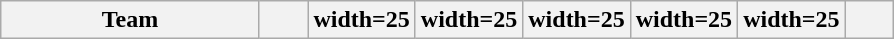<table class="wikitable sortable" style="text-align: center;">
<tr>
<th width=165>Team</th>
<th width=25></th>
<th>width=25</th>
<th>width=25</th>
<th>width=25</th>
<th>width=25</th>
<th>width=25</th>
<th width=25></th>
</tr>
</table>
